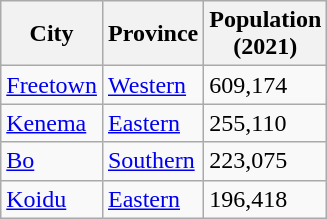<table class="wikitable sortable sticky-header col3right">
<tr>
<th>City</th>
<th>Province</th>
<th>Population<br>(2021)</th>
</tr>
<tr>
<td><a href='#'>Freetown</a></td>
<td><a href='#'>Western</a></td>
<td>609,174</td>
</tr>
<tr>
<td><a href='#'>Kenema</a></td>
<td><a href='#'>Eastern</a></td>
<td>255,110</td>
</tr>
<tr>
<td><a href='#'>Bo</a></td>
<td><a href='#'>Southern</a></td>
<td>223,075</td>
</tr>
<tr>
<td><a href='#'>Koidu</a></td>
<td><a href='#'>Eastern</a></td>
<td>196,418</td>
</tr>
</table>
